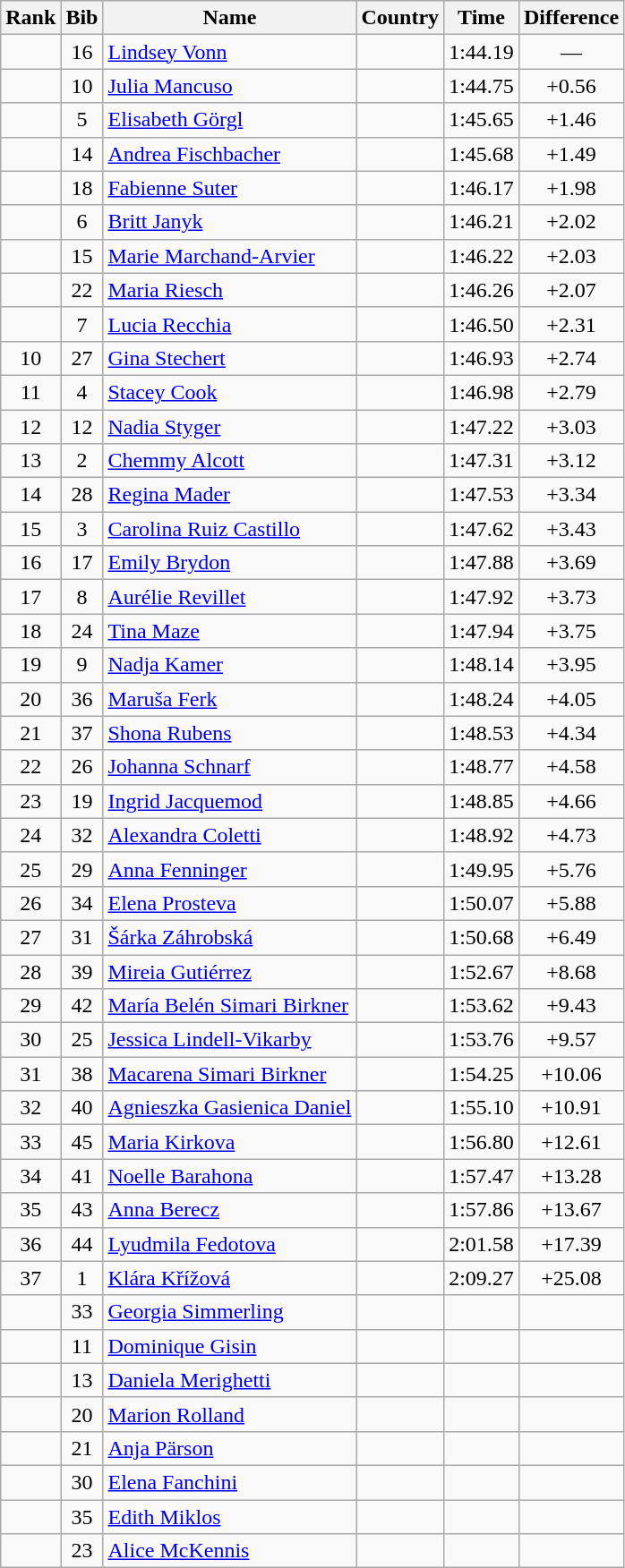<table class="wikitable sortable" style="text-align:center">
<tr>
<th>Rank</th>
<th>Bib</th>
<th>Name</th>
<th>Country</th>
<th>Time</th>
<th>Difference</th>
</tr>
<tr>
<td></td>
<td>16</td>
<td align=left><a href='#'>Lindsey Vonn</a></td>
<td align=left></td>
<td>1:44.19</td>
<td>—</td>
</tr>
<tr>
<td></td>
<td>10</td>
<td align=left><a href='#'>Julia Mancuso</a></td>
<td align=left></td>
<td>1:44.75</td>
<td>+0.56</td>
</tr>
<tr>
<td></td>
<td>5</td>
<td align=left><a href='#'>Elisabeth Görgl</a></td>
<td align=left></td>
<td>1:45.65</td>
<td>+1.46</td>
</tr>
<tr>
<td></td>
<td>14</td>
<td align=left><a href='#'>Andrea Fischbacher</a></td>
<td align=left></td>
<td>1:45.68</td>
<td>+1.49</td>
</tr>
<tr>
<td></td>
<td>18</td>
<td align=left><a href='#'>Fabienne Suter</a></td>
<td align=left></td>
<td>1:46.17</td>
<td>+1.98</td>
</tr>
<tr>
<td></td>
<td>6</td>
<td align=left><a href='#'>Britt Janyk</a></td>
<td align=left></td>
<td>1:46.21</td>
<td>+2.02</td>
</tr>
<tr>
<td></td>
<td>15</td>
<td align=left><a href='#'>Marie Marchand-Arvier</a></td>
<td align=left></td>
<td>1:46.22</td>
<td>+2.03</td>
</tr>
<tr>
<td></td>
<td>22</td>
<td align=left><a href='#'>Maria Riesch</a></td>
<td align=left></td>
<td>1:46.26</td>
<td>+2.07</td>
</tr>
<tr>
<td></td>
<td>7</td>
<td align=left><a href='#'>Lucia Recchia</a></td>
<td align=left></td>
<td>1:46.50</td>
<td>+2.31</td>
</tr>
<tr>
<td>10</td>
<td>27</td>
<td align=left><a href='#'>Gina Stechert</a></td>
<td align=left></td>
<td>1:46.93</td>
<td>+2.74</td>
</tr>
<tr>
<td>11</td>
<td>4</td>
<td align=left><a href='#'>Stacey Cook</a></td>
<td align=left></td>
<td>1:46.98</td>
<td>+2.79</td>
</tr>
<tr>
<td>12</td>
<td>12</td>
<td align=left><a href='#'>Nadia Styger</a></td>
<td align=left></td>
<td>1:47.22</td>
<td>+3.03</td>
</tr>
<tr>
<td>13</td>
<td>2</td>
<td align=left><a href='#'>Chemmy Alcott</a></td>
<td align=left></td>
<td>1:47.31</td>
<td>+3.12</td>
</tr>
<tr>
<td>14</td>
<td>28</td>
<td align=left><a href='#'>Regina Mader</a></td>
<td align=left></td>
<td>1:47.53</td>
<td>+3.34</td>
</tr>
<tr>
<td>15</td>
<td>3</td>
<td align=left><a href='#'>Carolina Ruiz Castillo</a></td>
<td align=left></td>
<td>1:47.62</td>
<td>+3.43</td>
</tr>
<tr>
<td>16</td>
<td>17</td>
<td align=left><a href='#'>Emily Brydon</a></td>
<td align=left></td>
<td>1:47.88</td>
<td>+3.69</td>
</tr>
<tr>
<td>17</td>
<td>8</td>
<td align=left><a href='#'>Aurélie Revillet</a></td>
<td align=left></td>
<td>1:47.92</td>
<td>+3.73</td>
</tr>
<tr>
<td>18</td>
<td>24</td>
<td align=left><a href='#'>Tina Maze</a></td>
<td align=left></td>
<td>1:47.94</td>
<td>+3.75</td>
</tr>
<tr>
<td>19</td>
<td>9</td>
<td align=left><a href='#'>Nadja Kamer</a></td>
<td align=left></td>
<td>1:48.14</td>
<td>+3.95</td>
</tr>
<tr>
<td>20</td>
<td>36</td>
<td align=left><a href='#'>Maruša Ferk</a></td>
<td align=left></td>
<td>1:48.24</td>
<td>+4.05</td>
</tr>
<tr>
<td>21</td>
<td>37</td>
<td align=left><a href='#'>Shona Rubens</a></td>
<td align=left></td>
<td>1:48.53</td>
<td>+4.34</td>
</tr>
<tr>
<td>22</td>
<td>26</td>
<td align=left><a href='#'>Johanna Schnarf</a></td>
<td align=left></td>
<td>1:48.77</td>
<td>+4.58</td>
</tr>
<tr>
<td>23</td>
<td>19</td>
<td align=left><a href='#'>Ingrid Jacquemod</a></td>
<td align=left></td>
<td>1:48.85</td>
<td>+4.66</td>
</tr>
<tr>
<td>24</td>
<td>32</td>
<td align=left><a href='#'>Alexandra Coletti</a></td>
<td align=left></td>
<td>1:48.92</td>
<td>+4.73</td>
</tr>
<tr>
<td>25</td>
<td>29</td>
<td align=left><a href='#'>Anna Fenninger</a></td>
<td align=left></td>
<td>1:49.95</td>
<td>+5.76</td>
</tr>
<tr>
<td>26</td>
<td>34</td>
<td align=left><a href='#'>Elena Prosteva</a></td>
<td align=left></td>
<td>1:50.07</td>
<td>+5.88</td>
</tr>
<tr>
<td>27</td>
<td>31</td>
<td align=left><a href='#'>Šárka Záhrobská</a></td>
<td align=left></td>
<td>1:50.68</td>
<td>+6.49</td>
</tr>
<tr>
<td>28</td>
<td>39</td>
<td align=left><a href='#'>Mireia Gutiérrez</a></td>
<td align=left></td>
<td>1:52.67</td>
<td>+8.68</td>
</tr>
<tr>
<td>29</td>
<td>42</td>
<td align=left><a href='#'>María Belén Simari Birkner</a></td>
<td align=left></td>
<td>1:53.62</td>
<td>+9.43</td>
</tr>
<tr>
<td>30</td>
<td>25</td>
<td align=left><a href='#'>Jessica Lindell-Vikarby</a></td>
<td align=left></td>
<td>1:53.76</td>
<td>+9.57</td>
</tr>
<tr>
<td>31</td>
<td>38</td>
<td align=left><a href='#'>Macarena Simari Birkner</a></td>
<td align=left></td>
<td>1:54.25</td>
<td>+10.06</td>
</tr>
<tr>
<td>32</td>
<td>40</td>
<td align=left><a href='#'>Agnieszka Gasienica Daniel</a></td>
<td align=left></td>
<td>1:55.10</td>
<td>+10.91</td>
</tr>
<tr>
<td>33</td>
<td>45</td>
<td align=left><a href='#'>Maria Kirkova</a></td>
<td align=left></td>
<td>1:56.80</td>
<td>+12.61</td>
</tr>
<tr>
<td>34</td>
<td>41</td>
<td align=left><a href='#'>Noelle Barahona</a></td>
<td align=left></td>
<td>1:57.47</td>
<td>+13.28</td>
</tr>
<tr>
<td>35</td>
<td>43</td>
<td align=left><a href='#'>Anna Berecz</a></td>
<td align=left></td>
<td>1:57.86</td>
<td>+13.67</td>
</tr>
<tr>
<td>36</td>
<td>44</td>
<td align=left><a href='#'>Lyudmila Fedotova</a></td>
<td align=left></td>
<td>2:01.58</td>
<td>+17.39</td>
</tr>
<tr>
<td>37</td>
<td>1</td>
<td align=left><a href='#'>Klára Křížová</a></td>
<td align=left></td>
<td>2:09.27</td>
<td>+25.08</td>
</tr>
<tr>
<td></td>
<td>33</td>
<td align=left><a href='#'>Georgia Simmerling</a></td>
<td align=left></td>
<td></td>
<td></td>
</tr>
<tr>
<td></td>
<td>11</td>
<td align=left><a href='#'>Dominique Gisin</a></td>
<td align=left></td>
<td></td>
<td></td>
</tr>
<tr>
<td></td>
<td>13</td>
<td align=left><a href='#'>Daniela Merighetti</a></td>
<td align=left></td>
<td></td>
<td></td>
</tr>
<tr>
<td></td>
<td>20</td>
<td align=left><a href='#'>Marion Rolland</a></td>
<td align=left></td>
<td></td>
<td></td>
</tr>
<tr>
<td></td>
<td>21</td>
<td align=left><a href='#'>Anja Pärson</a></td>
<td align=left></td>
<td></td>
<td></td>
</tr>
<tr>
<td></td>
<td>30</td>
<td align=left><a href='#'>Elena Fanchini</a></td>
<td align=left></td>
<td></td>
<td></td>
</tr>
<tr>
<td></td>
<td>35</td>
<td align=left><a href='#'>Edith Miklos</a></td>
<td align=left></td>
<td></td>
<td></td>
</tr>
<tr>
<td></td>
<td>23</td>
<td align=left><a href='#'>Alice McKennis</a></td>
<td align=left></td>
<td></td>
<td></td>
</tr>
</table>
